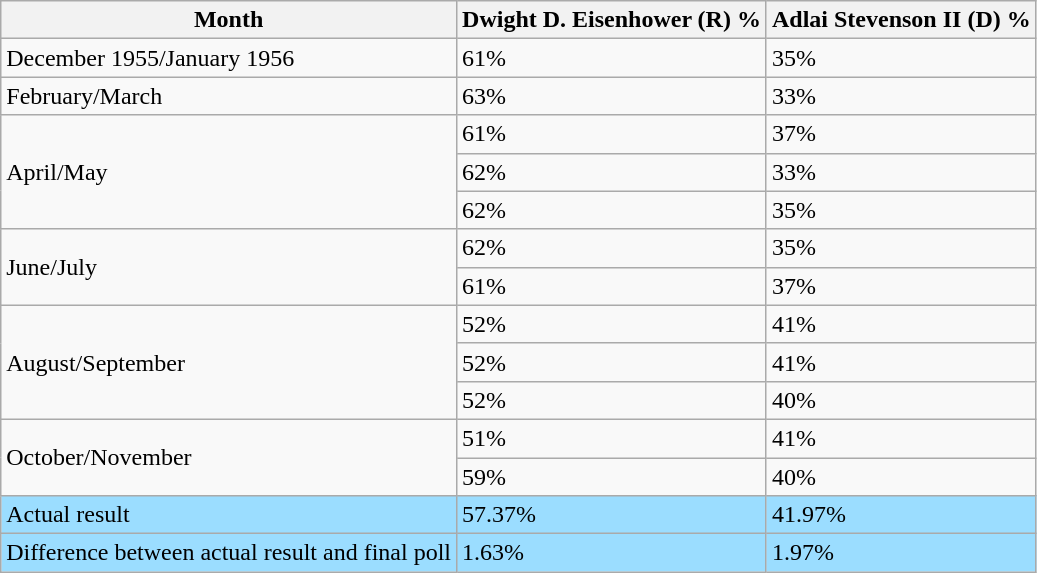<table class="wikitable">
<tr>
<th>Month</th>
<th>Dwight D. Eisenhower (R) %</th>
<th>Adlai Stevenson II (D) %</th>
</tr>
<tr>
<td>December 1955/January 1956</td>
<td>61%</td>
<td>35%</td>
</tr>
<tr>
<td>February/March</td>
<td>63%</td>
<td>33%</td>
</tr>
<tr>
<td rowspan="3">April/May</td>
<td>61%</td>
<td>37%</td>
</tr>
<tr>
<td>62%</td>
<td>33%</td>
</tr>
<tr>
<td>62%</td>
<td>35%</td>
</tr>
<tr>
<td rowspan="2">June/July</td>
<td>62%</td>
<td>35%</td>
</tr>
<tr>
<td>61%</td>
<td>37%</td>
</tr>
<tr>
<td rowspan="3">August/September</td>
<td>52%</td>
<td>41%</td>
</tr>
<tr>
<td>52%</td>
<td>41%</td>
</tr>
<tr>
<td>52%</td>
<td>40%</td>
</tr>
<tr>
<td rowspan="2">October/November</td>
<td>51%</td>
<td>41%</td>
</tr>
<tr>
<td>59%</td>
<td>40%</td>
</tr>
<tr style="background:#9bddff;">
<td>Actual result</td>
<td>57.37%</td>
<td>41.97%</td>
</tr>
<tr style="background:#9bddff;">
<td>Difference between actual result and final poll</td>
<td>1.63%</td>
<td>1.97%</td>
</tr>
</table>
